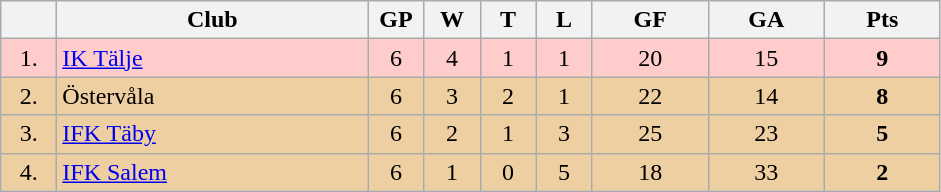<table class="wikitable">
<tr>
<th width="30"></th>
<th width="200">Club</th>
<th width="30">GP</th>
<th width="30">W</th>
<th width="30">T</th>
<th width="30">L</th>
<th width="70">GF</th>
<th width="70">GA</th>
<th width="70">Pts</th>
</tr>
<tr bgcolor="#FFCCCC" align="center">
<td>1.</td>
<td align="left"><a href='#'>IK Tälje</a></td>
<td>6</td>
<td>4</td>
<td>1</td>
<td>1</td>
<td>20</td>
<td>15</td>
<td><strong>9</strong></td>
</tr>
<tr bgcolor="#EECFA1" align="center">
<td>2.</td>
<td align="left">Östervåla</td>
<td>6</td>
<td>3</td>
<td>2</td>
<td>1</td>
<td>22</td>
<td>14</td>
<td><strong>8</strong></td>
</tr>
<tr bgcolor="#EECFA1" align="center">
<td>3.</td>
<td align="left"><a href='#'>IFK Täby</a></td>
<td>6</td>
<td>2</td>
<td>1</td>
<td>3</td>
<td>25</td>
<td>23</td>
<td><strong>5</strong></td>
</tr>
<tr bgcolor="#EECFA1" align="center">
<td>4.</td>
<td align="left"><a href='#'>IFK Salem</a></td>
<td>6</td>
<td>1</td>
<td>0</td>
<td>5</td>
<td>18</td>
<td>33</td>
<td><strong>2</strong></td>
</tr>
</table>
